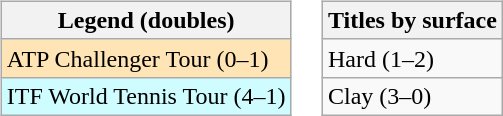<table>
<tr valign=top>
<td><br><table class="wikitable sortable">
<tr>
<th>Legend (doubles)</th>
</tr>
<tr bgcolor=moccasin>
<td>ATP Challenger Tour (0–1)</td>
</tr>
<tr bgcolor=cffcff>
<td>ITF World Tennis Tour (4–1)</td>
</tr>
</table>
</td>
<td><br><table class="wikitable sortable">
<tr>
<th>Titles by surface</th>
</tr>
<tr>
<td>Hard (1–2)</td>
</tr>
<tr>
<td>Clay (3–0)</td>
</tr>
</table>
</td>
</tr>
</table>
